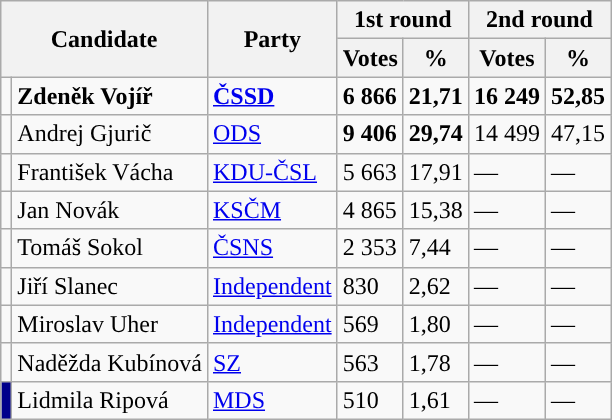<table class="wikitable sortable">
<tr>
<th colspan="2" rowspan="2">Candidate</th>
<th rowspan="2">Party</th>
<th colspan="2">1st round</th>
<th colspan="2">2nd round</th>
</tr>
<tr>
<th>Votes</th>
<th>%</th>
<th>Votes</th>
<th>%</th>
</tr>
<tr>
<td style="background-color:"></td>
<td><strong>Zdeněk Vojíř</strong></td>
<td><a href='#'><strong>ČSSD</strong></a></td>
<td><strong>6 866</strong></td>
<td><strong>21,71</strong></td>
<td><strong>16 249</strong></td>
<td><strong>52,85</strong></td>
</tr>
<tr>
<td style="background-color:"></td>
<td>Andrej Gjurič</td>
<td><a href='#'>ODS</a></td>
<td><strong>9 406</strong></td>
<td><strong>29,74</strong></td>
<td>14 499</td>
<td>47,15</td>
</tr>
<tr>
<td style="background-color:"></td>
<td>František Vácha</td>
<td><a href='#'>KDU-ČSL</a></td>
<td>5 663</td>
<td>17,91</td>
<td>—</td>
<td>—</td>
</tr>
<tr>
<td style="background-color:"></td>
<td>Jan Novák</td>
<td><a href='#'>KSČM</a></td>
<td>4 865</td>
<td>15,38</td>
<td>—</td>
<td>—</td>
</tr>
<tr>
<td style="background-color:"></td>
<td>Tomáš Sokol</td>
<td><a href='#'>ČSNS</a></td>
<td>2 353</td>
<td>7,44</td>
<td>—</td>
<td>—</td>
</tr>
<tr>
<td style="background-color:"></td>
<td>Jiří Slanec</td>
<td><a href='#'>Independent</a></td>
<td>830</td>
<td>2,62</td>
<td>—</td>
<td>—</td>
</tr>
<tr>
<td style="background-color:"></td>
<td>Miroslav Uher</td>
<td><a href='#'>Independent</a></td>
<td>569</td>
<td>1,80</td>
<td>—</td>
<td>—</td>
</tr>
<tr>
<td style="background-color:"></td>
<td>Naděžda Kubínová</td>
<td><a href='#'>SZ</a></td>
<td>563</td>
<td>1,78</td>
<td>—</td>
<td>—</td>
</tr>
<tr>
<td style="background-color:darkblue"></td>
<td>Lidmila Ripová</td>
<td><a href='#'>MDS</a></td>
<td>510</td>
<td>1,61</td>
<td>—</td>
<td>—</td>
</tr>
</table>
